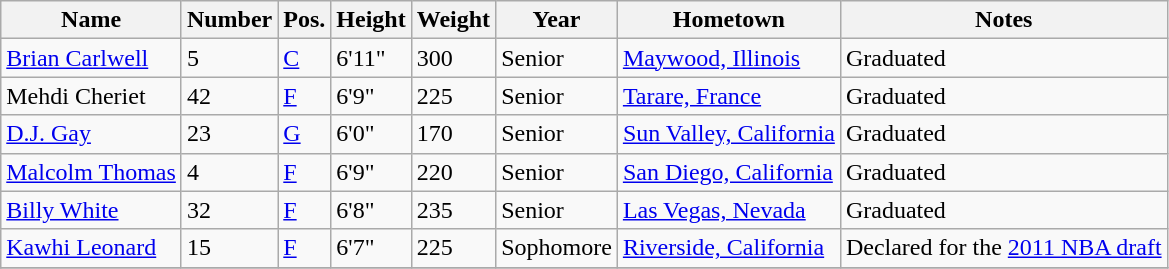<table class="wikitable sortable" border="1">
<tr>
<th>Name</th>
<th>Number</th>
<th>Pos.</th>
<th>Height</th>
<th>Weight</th>
<th>Year</th>
<th>Hometown</th>
<th class="unsortable">Notes</th>
</tr>
<tr>
<td sortname><a href='#'>Brian Carlwell</a></td>
<td>5</td>
<td><a href='#'>C</a></td>
<td>6'11"</td>
<td>300</td>
<td>Senior</td>
<td><a href='#'>Maywood, Illinois</a></td>
<td>Graduated</td>
</tr>
<tr>
<td sortname>Mehdi Cheriet</td>
<td>42</td>
<td><a href='#'>F</a></td>
<td>6'9"</td>
<td>225</td>
<td>Senior</td>
<td><a href='#'>Tarare, France</a></td>
<td>Graduated</td>
</tr>
<tr>
<td sortname><a href='#'>D.J. Gay</a></td>
<td>23</td>
<td><a href='#'>G</a></td>
<td>6'0"</td>
<td>170</td>
<td>Senior</td>
<td><a href='#'>Sun Valley, California</a></td>
<td>Graduated</td>
</tr>
<tr>
<td sortname><a href='#'>Malcolm Thomas</a></td>
<td>4</td>
<td><a href='#'>F</a></td>
<td>6'9"</td>
<td>220</td>
<td>Senior</td>
<td><a href='#'>San Diego, California</a></td>
<td>Graduated</td>
</tr>
<tr>
<td sortname><a href='#'>Billy White</a></td>
<td>32</td>
<td><a href='#'>F</a></td>
<td>6'8"</td>
<td>235</td>
<td>Senior</td>
<td><a href='#'>Las Vegas, Nevada</a></td>
<td>Graduated</td>
</tr>
<tr>
<td sortname><a href='#'>Kawhi Leonard</a></td>
<td>15</td>
<td><a href='#'>F</a></td>
<td>6'7"</td>
<td>225</td>
<td>Sophomore</td>
<td><a href='#'>Riverside, California</a></td>
<td>Declared for the <a href='#'>2011 NBA draft</a></td>
</tr>
<tr>
</tr>
</table>
